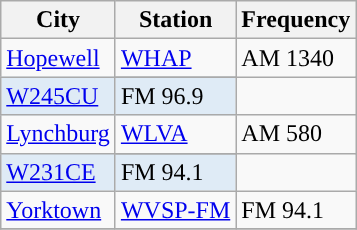<table class="wikitable sortable">
<tr>
<th>City</th>
<th>Station</th>
<th>Frequency</th>
</tr>
<tr>
<td rowspan=2><a href='#'>Hopewell</a></td>
<td><a href='#'>WHAP</a></td>
<td>AM 1340</td>
</tr>
<tr>
</tr>
<tr style="background-color:#DFEBF6;">
<td><a href='#'>W245CU</a></td>
<td>FM 96.9</td>
</tr>
<tr>
<td rowspan=2><a href='#'>Lynchburg</a></td>
<td><a href='#'>WLVA</a></td>
<td>AM 580</td>
</tr>
<tr>
</tr>
<tr style="background-color:#DFEBF6;">
<td><a href='#'>W231CE</a></td>
<td>FM 94.1</td>
</tr>
<tr>
<td><a href='#'>Yorktown</a></td>
<td><a href='#'>WVSP-FM</a></td>
<td>FM 94.1</td>
</tr>
<tr>
</tr>
</table>
